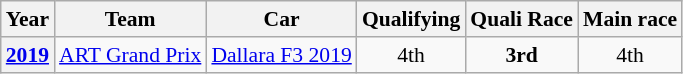<table class="wikitable" style="text-align:center; font-size:90%">
<tr>
<th>Year</th>
<th>Team</th>
<th>Car</th>
<th>Qualifying</th>
<th>Quali Race</th>
<th>Main race</th>
</tr>
<tr>
<th><a href='#'>2019</a></th>
<td align="left" nowrap> <a href='#'>ART Grand Prix</a></td>
<td align="left" nowrap><a href='#'>Dallara F3 2019</a></td>
<td>4th</td>
<td><strong>3rd</strong></td>
<td>4th</td>
</tr>
</table>
